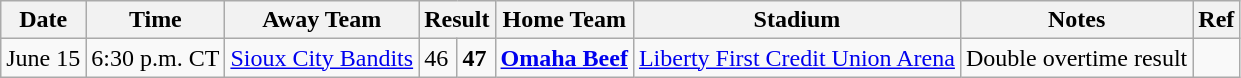<table class="wikitable">
<tr>
<th>Date</th>
<th>Time</th>
<th>Away Team</th>
<th colspan="2">Result</th>
<th>Home Team</th>
<th>Stadium</th>
<th>Notes</th>
<th>Ref</th>
</tr>
<tr>
<td>June 15</td>
<td>6:30 p.m. CT</td>
<td><a href='#'>Sioux City Bandits</a></td>
<td>46</td>
<td><strong>47</strong></td>
<td><strong><a href='#'>Omaha Beef</a></strong></td>
<td><a href='#'>Liberty First Credit Union Arena</a></td>
<td>Double overtime result</td>
<td></td>
</tr>
</table>
